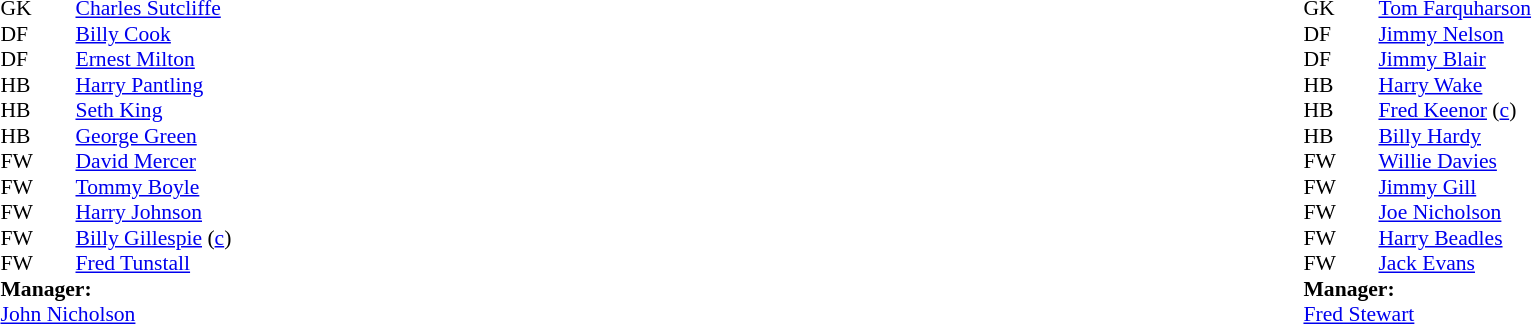<table width="100%">
<tr>
<td valign="top" width="50%"><br><table style="font-size: 90%" cellspacing="0" cellpadding="0">
<tr>
<td colspan="4"></td>
</tr>
<tr>
<th width="25"></th>
<th width="25"></th>
</tr>
<tr>
<td>GK</td>
<td></td>
<td> <a href='#'>Charles Sutcliffe</a></td>
</tr>
<tr>
<td>DF</td>
<td></td>
<td> <a href='#'>Billy Cook</a></td>
</tr>
<tr>
<td>DF</td>
<td></td>
<td> <a href='#'>Ernest Milton</a></td>
</tr>
<tr>
<td>HB</td>
<td></td>
<td> <a href='#'>Harry Pantling</a></td>
</tr>
<tr>
<td>HB</td>
<td></td>
<td> <a href='#'>Seth King</a></td>
</tr>
<tr>
<td>HB</td>
<td></td>
<td> <a href='#'>George Green</a></td>
</tr>
<tr>
<td>FW</td>
<td></td>
<td> <a href='#'>David Mercer</a></td>
</tr>
<tr>
<td>FW</td>
<td></td>
<td> <a href='#'>Tommy Boyle</a></td>
</tr>
<tr>
<td>FW</td>
<td></td>
<td> <a href='#'>Harry Johnson</a></td>
</tr>
<tr>
<td>FW</td>
<td></td>
<td> <a href='#'>Billy Gillespie</a> (<a href='#'>c</a>)</td>
</tr>
<tr>
<td>FW</td>
<td></td>
<td> <a href='#'>Fred Tunstall</a></td>
</tr>
<tr>
<td colspan=4><strong>Manager:</strong></td>
</tr>
<tr>
<td colspan="4"><a href='#'>John Nicholson</a></td>
</tr>
</table>
</td>
<td valign="top" width="50%"><br><table style="font-size: 90%" cellspacing="0" cellpadding="0" align="center">
<tr>
<td colspan="4"></td>
</tr>
<tr>
<th width="25"></th>
<th width="25"></th>
</tr>
<tr>
<td>GK</td>
<td></td>
<td> <a href='#'>Tom Farquharson</a></td>
</tr>
<tr>
<td>DF</td>
<td></td>
<td> <a href='#'>Jimmy Nelson</a></td>
</tr>
<tr>
<td>DF</td>
<td></td>
<td> <a href='#'>Jimmy Blair</a></td>
</tr>
<tr>
<td>HB</td>
<td></td>
<td> <a href='#'>Harry Wake</a></td>
</tr>
<tr>
<td>HB</td>
<td></td>
<td> <a href='#'>Fred Keenor</a> (<a href='#'>c</a>)</td>
</tr>
<tr>
<td>HB</td>
<td></td>
<td> <a href='#'>Billy Hardy</a></td>
</tr>
<tr>
<td>FW</td>
<td></td>
<td> <a href='#'>Willie Davies</a></td>
</tr>
<tr>
<td>FW</td>
<td></td>
<td> <a href='#'>Jimmy Gill</a></td>
</tr>
<tr>
<td>FW</td>
<td></td>
<td> <a href='#'>Joe Nicholson</a></td>
</tr>
<tr>
<td>FW</td>
<td></td>
<td> <a href='#'>Harry Beadles</a></td>
</tr>
<tr>
<td>FW</td>
<td></td>
<td> <a href='#'>Jack Evans</a></td>
</tr>
<tr>
<td colspan=4><strong>Manager:</strong></td>
</tr>
<tr>
<td colspan="4"><a href='#'>Fred Stewart</a></td>
</tr>
</table>
</td>
</tr>
</table>
